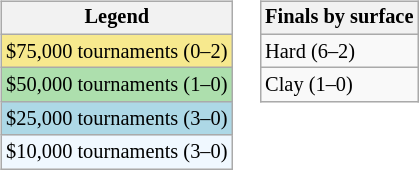<table>
<tr valign=top>
<td><br><table class="wikitable" style="font-size:85%;">
<tr>
<th>Legend</th>
</tr>
<tr style="background:#f7e98e;">
<td>$75,000 tournaments (0–2)</td>
</tr>
<tr style="background:#addfad;">
<td>$50,000 tournaments (1–0)</td>
</tr>
<tr style="background:lightblue;">
<td>$25,000 tournaments (3–0)</td>
</tr>
<tr style="background:#f0f8ff;">
<td>$10,000 tournaments (3–0)</td>
</tr>
</table>
</td>
<td><br><table class="wikitable" style="font-size:85%;">
<tr>
<th>Finals by surface</th>
</tr>
<tr>
<td>Hard (6–2)</td>
</tr>
<tr>
<td>Clay (1–0)</td>
</tr>
</table>
</td>
</tr>
</table>
